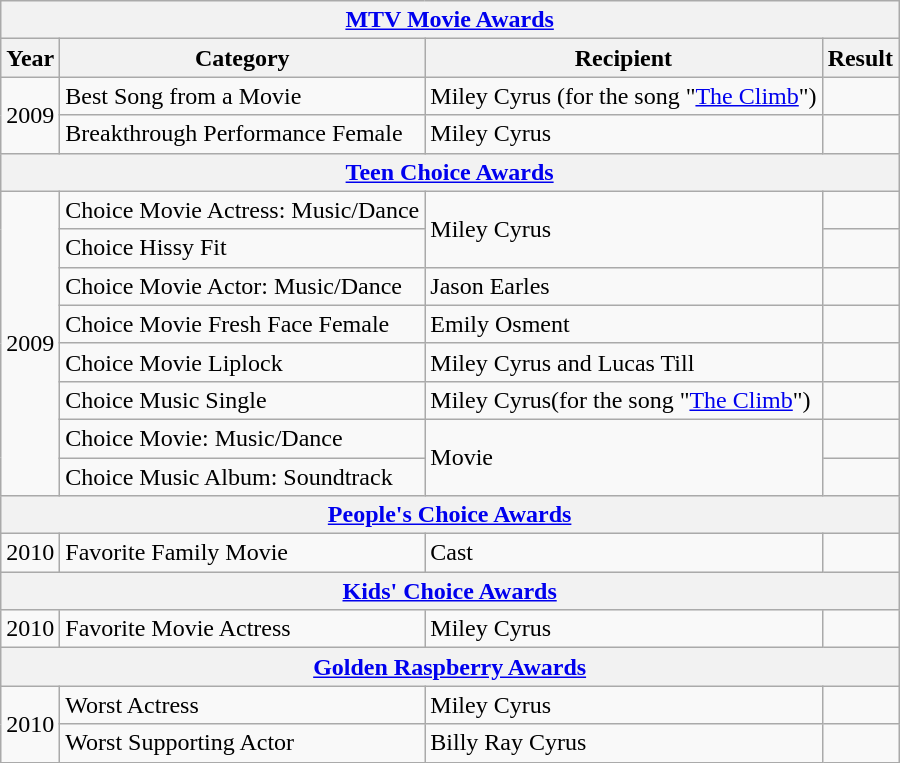<table class="wikitable">
<tr>
<th colspan="4"><a href='#'>MTV Movie Awards</a></th>
</tr>
<tr>
<th>Year</th>
<th>Category</th>
<th>Recipient</th>
<th>Result</th>
</tr>
<tr>
<td rowspan="2">2009</td>
<td>Best Song from a Movie</td>
<td>Miley Cyrus (for the song "<a href='#'>The Climb</a>")</td>
<td></td>
</tr>
<tr>
<td>Breakthrough Performance Female</td>
<td>Miley Cyrus</td>
<td></td>
</tr>
<tr>
<th colspan="4"><a href='#'>Teen Choice Awards</a></th>
</tr>
<tr>
<td rowspan="8">2009</td>
<td>Choice Movie Actress: Music/Dance</td>
<td rowspan="2">Miley Cyrus</td>
<td></td>
</tr>
<tr>
<td>Choice Hissy Fit</td>
<td></td>
</tr>
<tr>
<td>Choice Movie Actor: Music/Dance</td>
<td>Jason Earles</td>
<td></td>
</tr>
<tr>
<td>Choice Movie Fresh Face Female</td>
<td>Emily Osment</td>
<td></td>
</tr>
<tr>
<td>Choice Movie Liplock</td>
<td>Miley Cyrus and Lucas Till</td>
<td></td>
</tr>
<tr>
<td>Choice Music Single</td>
<td>Miley Cyrus(for the song "<a href='#'>The Climb</a>")</td>
<td></td>
</tr>
<tr>
<td>Choice Movie: Music/Dance</td>
<td rowspan="2">Movie</td>
<td></td>
</tr>
<tr>
<td>Choice Music Album: Soundtrack</td>
<td></td>
</tr>
<tr>
<th colspan="4"><a href='#'>People's Choice Awards</a></th>
</tr>
<tr>
<td>2010</td>
<td>Favorite Family Movie</td>
<td>Cast</td>
<td></td>
</tr>
<tr>
<th colspan="4"><a href='#'>Kids' Choice Awards</a></th>
</tr>
<tr>
<td>2010</td>
<td>Favorite Movie Actress</td>
<td>Miley Cyrus</td>
<td></td>
</tr>
<tr>
<th colspan="4"><a href='#'>Golden Raspberry Awards</a></th>
</tr>
<tr>
<td rowspan="2">2010</td>
<td>Worst Actress</td>
<td>Miley Cyrus</td>
<td></td>
</tr>
<tr>
<td>Worst Supporting Actor</td>
<td>Billy Ray Cyrus</td>
<td></td>
</tr>
</table>
